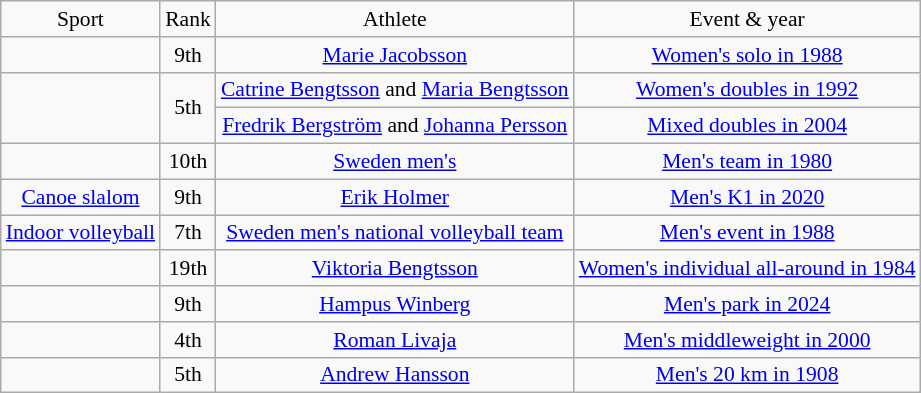<table class="wikitable" style="text-align:center; font-size:90%;">
<tr>
<td>Sport</td>
<td>Rank</td>
<td>Athlete</td>
<td>Event & year</td>
</tr>
<tr>
<td></td>
<td>9th</td>
<td><a href='#'>Marie Jacobsson</a></td>
<td><a href='#'>Women's solo in 1988</a></td>
</tr>
<tr>
<td rowspan=2></td>
<td rowspan=2>5th</td>
<td><a href='#'>Catrine Bengtsson</a> and <a href='#'>Maria Bengtsson</a></td>
<td><a href='#'>Women's doubles in 1992</a></td>
</tr>
<tr>
<td><a href='#'>Fredrik Bergström</a> and <a href='#'>Johanna Persson</a></td>
<td><a href='#'>Mixed doubles in 2004</a></td>
</tr>
<tr>
<td></td>
<td>10th</td>
<td><a href='#'>Sweden men's</a></td>
<td><a href='#'>Men's team in 1980</a></td>
</tr>
<tr>
<td><a href='#'>Canoe slalom</a></td>
<td>9th</td>
<td><a href='#'>Erik Holmer</a></td>
<td><a href='#'>Men's K1 in 2020</a></td>
</tr>
<tr>
<td><a href='#'>Indoor volleyball</a></td>
<td>7th</td>
<td><a href='#'>Sweden men's national volleyball team</a></td>
<td><a href='#'>Men's event in 1988</a></td>
</tr>
<tr>
<td></td>
<td>19th</td>
<td><a href='#'>Viktoria Bengtsson</a></td>
<td><a href='#'>Women's individual all-around in 1984</a></td>
</tr>
<tr>
<td></td>
<td>9th</td>
<td><a href='#'>Hampus Winberg</a></td>
<td><a href='#'>Men's park in 2024</a></td>
</tr>
<tr>
<td></td>
<td>4th</td>
<td><a href='#'>Roman Livaja</a></td>
<td><a href='#'>Men's middleweight in 2000</a></td>
</tr>
<tr>
<td></td>
<td>5th</td>
<td><a href='#'>Andrew Hansson</a></td>
<td><a href='#'>Men's 20 km in 1908</a></td>
</tr>
</table>
